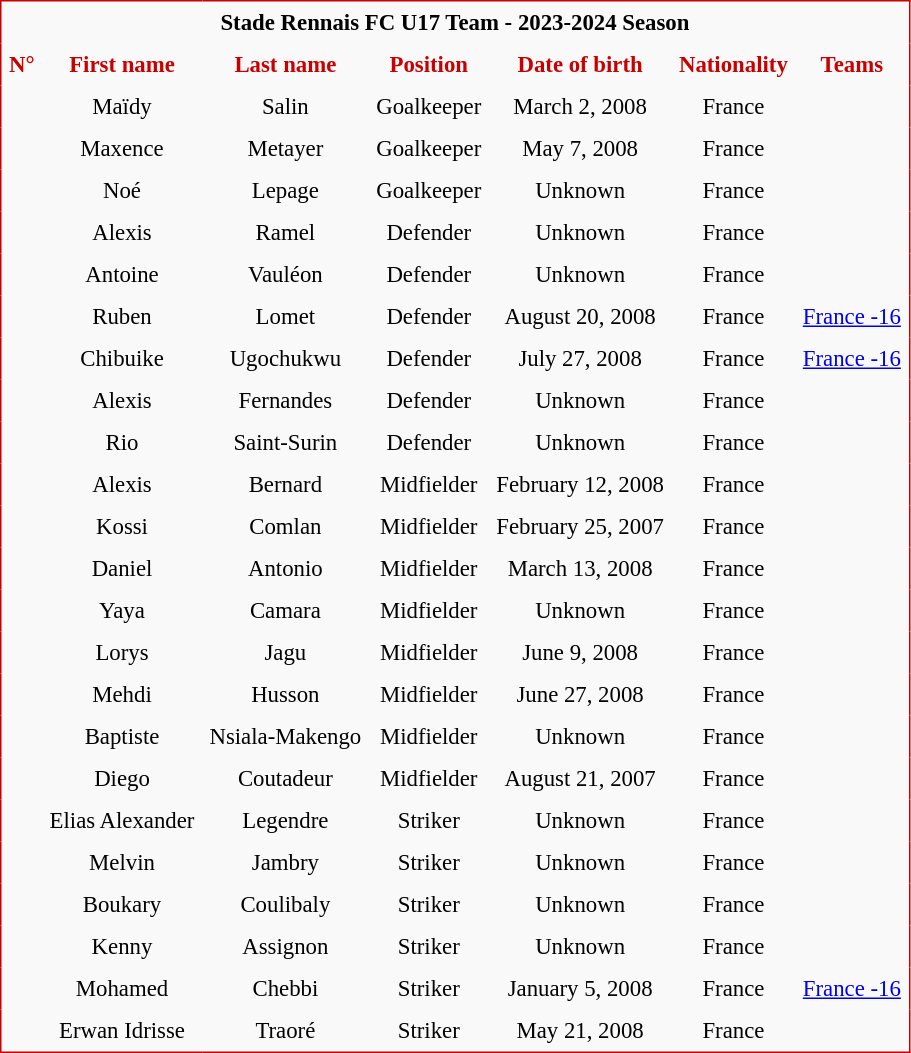<table cellpadding="5" cellspacing="1" style="font-size:95%; background-color:#F9F9F9; text-align:center; border:1px solid #CA0000; border-collapse:collapse; margin-bottom:12px;" class="sortable">
<tr>
<th colspan="7">Stade Rennais FC U17 Team - 2023-2024 Season</th>
</tr>
<tr>
<th style="color:#CA0000;">N°</th>
<th style="color:#CA0000;">First name</th>
<th style="color:#CA0000;">Last name</th>
<th style="color:#CA0000;">Position</th>
<th style="color:#CA0000;">Date of birth</th>
<th style="color:#CA0000;">Nationality</th>
<th style="color:#CA0000;">Teams</th>
</tr>
<tr>
<td></td>
<td>Maïdy</td>
<td>Salin</td>
<td>Goalkeeper</td>
<td>March 2, 2008</td>
<td>France</td>
<td></td>
</tr>
<tr>
<td></td>
<td>Maxence</td>
<td>Metayer</td>
<td>Goalkeeper</td>
<td>May 7, 2008</td>
<td>France</td>
<td></td>
</tr>
<tr>
<td></td>
<td>Noé</td>
<td>Lepage</td>
<td>Goalkeeper</td>
<td>Unknown</td>
<td>France</td>
<td></td>
</tr>
<tr>
<td></td>
<td>Alexis</td>
<td>Ramel</td>
<td>Defender</td>
<td>Unknown</td>
<td>France</td>
<td></td>
</tr>
<tr>
<td></td>
<td>Antoine</td>
<td>Vauléon</td>
<td>Defender</td>
<td>Unknown</td>
<td>France</td>
<td></td>
</tr>
<tr>
<td></td>
<td>Ruben</td>
<td>Lomet</td>
<td>Defender</td>
<td>August 20, 2008</td>
<td>France</td>
<td><a href='#'>France -16</a></td>
</tr>
<tr>
<td></td>
<td>Chibuike</td>
<td>Ugochukwu</td>
<td>Defender</td>
<td>July 27, 2008</td>
<td>France</td>
<td><a href='#'>France -16</a></td>
</tr>
<tr>
<td></td>
<td>Alexis</td>
<td>Fernandes</td>
<td>Defender</td>
<td>Unknown</td>
<td>France</td>
<td></td>
</tr>
<tr>
<td></td>
<td>Rio</td>
<td>Saint-Surin</td>
<td>Defender</td>
<td>Unknown</td>
<td>France</td>
<td></td>
</tr>
<tr>
<td></td>
<td>Alexis</td>
<td>Bernard</td>
<td>Midfielder</td>
<td>February 12, 2008</td>
<td>France</td>
<td></td>
</tr>
<tr>
<td></td>
<td>Kossi</td>
<td>Comlan</td>
<td>Midfielder</td>
<td>February 25, 2007</td>
<td>France</td>
<td></td>
</tr>
<tr>
<td></td>
<td>Daniel</td>
<td>Antonio</td>
<td>Midfielder</td>
<td>March 13, 2008</td>
<td>France</td>
<td></td>
</tr>
<tr>
<td></td>
<td>Yaya</td>
<td>Camara</td>
<td>Midfielder</td>
<td>Unknown</td>
<td>France</td>
<td></td>
</tr>
<tr>
<td></td>
<td>Lorys</td>
<td>Jagu</td>
<td>Midfielder</td>
<td>June 9, 2008</td>
<td>France</td>
<td></td>
</tr>
<tr>
<td></td>
<td>Mehdi</td>
<td>Husson</td>
<td>Midfielder</td>
<td>June 27, 2008</td>
<td>France</td>
<td></td>
</tr>
<tr>
<td></td>
<td>Baptiste</td>
<td>Nsiala-Makengo</td>
<td>Midfielder</td>
<td>Unknown</td>
<td>France</td>
<td></td>
</tr>
<tr>
<td></td>
<td>Diego</td>
<td>Coutadeur</td>
<td>Midfielder</td>
<td>August 21, 2007</td>
<td>France</td>
<td></td>
</tr>
<tr>
<td></td>
<td>Elias Alexander</td>
<td>Legendre</td>
<td>Striker</td>
<td>Unknown</td>
<td>France</td>
<td></td>
</tr>
<tr>
<td></td>
<td>Melvin</td>
<td>Jambry</td>
<td>Striker</td>
<td>Unknown</td>
<td>France</td>
<td></td>
</tr>
<tr>
<td></td>
<td>Boukary</td>
<td>Coulibaly</td>
<td>Striker</td>
<td>Unknown</td>
<td>France</td>
<td></td>
</tr>
<tr>
<td></td>
<td>Kenny</td>
<td>Assignon</td>
<td>Striker</td>
<td>Unknown</td>
<td>France</td>
<td></td>
</tr>
<tr>
<td></td>
<td>Mohamed</td>
<td>Chebbi</td>
<td>Striker</td>
<td>January 5, 2008</td>
<td>France</td>
<td><a href='#'>France -16</a></td>
</tr>
<tr>
<td></td>
<td>Erwan Idrisse</td>
<td>Traoré</td>
<td>Striker</td>
<td>May 21, 2008</td>
<td>France</td>
<td></td>
</tr>
</table>
